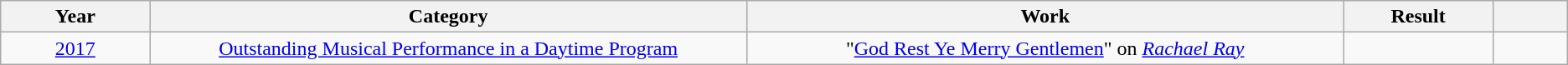<table class="wikitable">
<tr>
<th style="width:5%;">Year</th>
<th style="width:20%;">Category</th>
<th style="width:20%;">Work</th>
<th style="width:5%;">Result</th>
<th style="width:2.5%;"></th>
</tr>
<tr>
<td style="text-align:center;"><a href='#'>2017</a></td>
<td style="text-align:center;"><a href='#'>Outstanding Musical Performance in a Daytime Program</a></td>
<td style="text-align:center;">"<a href='#'>God Rest Ye Merry Gentlemen</a>" on <em><a href='#'>Rachael Ray</a></em></td>
<td></td>
<td style="text-align:center;"></td>
</tr>
</table>
